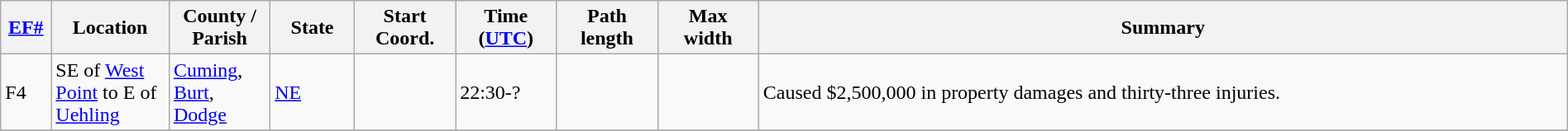<table class="wikitable sortable" style="width:100%;">
<tr>
<th scope="col"  style="width:3%; text-align:center;"><a href='#'>EF#</a></th>
<th scope="col"  style="width:7%; text-align:center;" class="unsortable">Location</th>
<th scope="col"  style="width:6%; text-align:center;" class="unsortable">County / Parish</th>
<th scope="col"  style="width:5%; text-align:center;">State</th>
<th scope="col"  style="width:6%; text-align:center;">Start Coord.</th>
<th scope="col"  style="width:6%; text-align:center;">Time (<a href='#'>UTC</a>)</th>
<th scope="col"  style="width:6%; text-align:center;">Path length</th>
<th scope="col"  style="width:6%; text-align:center;">Max width</th>
<th scope="col" class="unsortable" style="width:48%; text-align:center;">Summary</th>
</tr>
<tr>
<td bgcolor=>F4</td>
<td>SE of <a href='#'>West Point</a> to E of <a href='#'>Uehling</a></td>
<td><a href='#'>Cuming</a>, <a href='#'>Burt</a>, <a href='#'>Dodge</a></td>
<td><a href='#'>NE</a></td>
<td></td>
<td>22:30-?</td>
<td></td>
<td></td>
<td>Caused $2,500,000 in property damages and thirty-three injuries.</td>
</tr>
<tr>
</tr>
</table>
